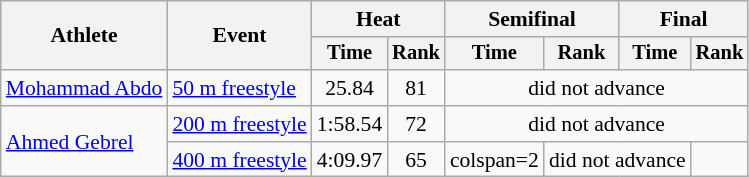<table class=wikitable style="font-size:90%">
<tr>
<th rowspan="2">Athlete</th>
<th rowspan="2">Event</th>
<th colspan="2">Heat</th>
<th colspan="2">Semifinal</th>
<th colspan="2">Final</th>
</tr>
<tr style="font-size:95%">
<th>Time</th>
<th>Rank</th>
<th>Time</th>
<th>Rank</th>
<th>Time</th>
<th>Rank</th>
</tr>
<tr align=center>
<td align=left><a href='#'>Mohammad Abdo</a></td>
<td align=left><a href='#'>50 m freestyle</a></td>
<td>25.84</td>
<td>81</td>
<td colspan=4>did not advance</td>
</tr>
<tr align=center>
<td align=left rowspan=2><a href='#'>Ahmed Gebrel</a></td>
<td align=left><a href='#'>200 m freestyle</a></td>
<td>1:58.54</td>
<td>72</td>
<td colspan=4>did not advance</td>
</tr>
<tr align=center>
<td align=left><a href='#'>400 m freestyle</a></td>
<td>4:09.97</td>
<td>65</td>
<td>colspan=2 </td>
<td colspan=2>did not advance</td>
</tr>
</table>
